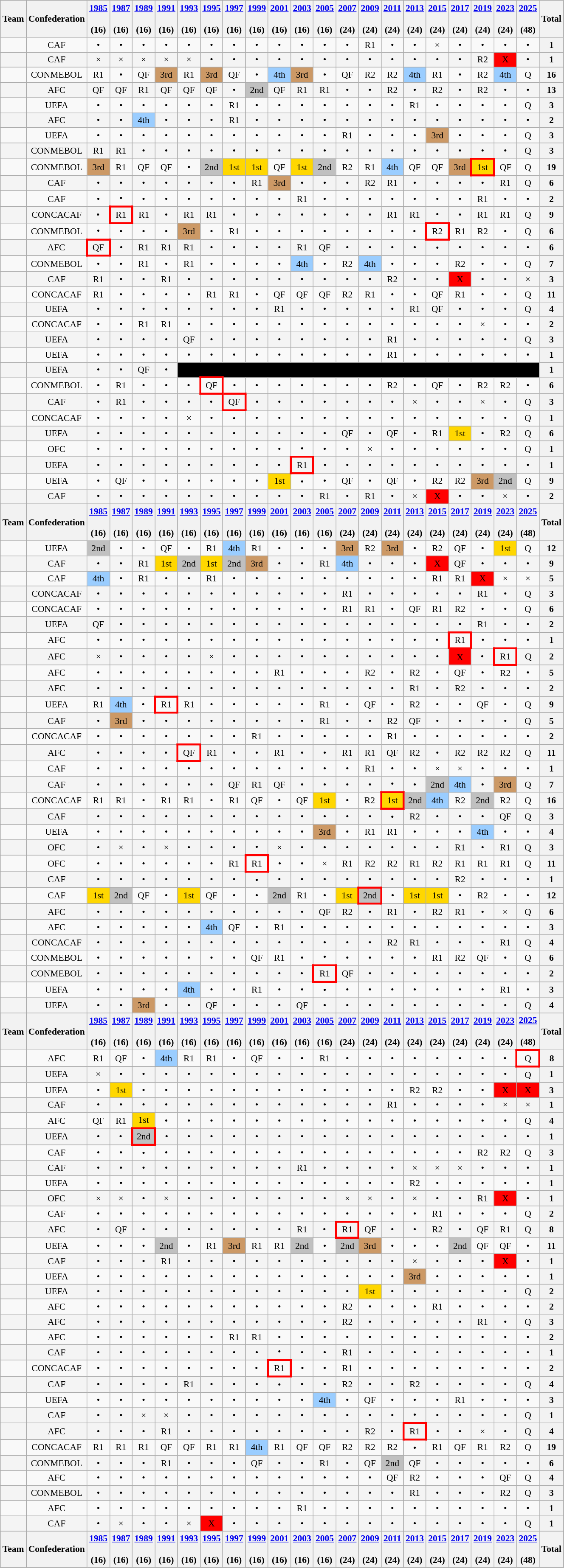<table class="wikitable"  style="text-align:center; font-size:90%">
<tr style="background:#cccccc;" align=center>
<th>Team</th>
<th>Confederation</th>
<th><a href='#'>1985</a><br><br>(16)</th>
<th><a href='#'>1987</a><br><br>(16)</th>
<th><a href='#'>1989</a><br><br>(16)</th>
<th><a href='#'>1991</a><br><br>(16)</th>
<th><a href='#'>1993</a><br><br>(16)</th>
<th><a href='#'>1995</a><br><br>(16)</th>
<th><a href='#'>1997</a><br><br>(16)</th>
<th><a href='#'>1999</a><br><br>(16)</th>
<th><a href='#'>2001</a><br><br>(16)</th>
<th><a href='#'>2003</a><br><br>(16)</th>
<th><a href='#'>2005</a><br><br>(16)</th>
<th><a href='#'>2007</a><br><br>(24)</th>
<th><a href='#'>2009</a><br><br>(24)</th>
<th><a href='#'>2011</a><br><br>(24)</th>
<th><a href='#'>2013</a><br><br>(24)</th>
<th><a href='#'>2015</a><br><br>(24)</th>
<th><a href='#'>2017</a><br><br>(24)</th>
<th><a href='#'>2019</a><br><br>(24)</th>
<th><a href='#'>2023</a><br><br>(24)</th>
<th><a href='#'>2025</a><br><br>(48)</th>
<th>Total</th>
</tr>
<tr align=center>
<td align=left></td>
<td>CAF</td>
<td>•</td>
<td>•</td>
<td>•</td>
<td>•</td>
<td>•</td>
<td>•</td>
<td>•</td>
<td>•</td>
<td>•</td>
<td>•</td>
<td>•</td>
<td>•</td>
<td>R1</td>
<td>•</td>
<td>•</td>
<td>×</td>
<td>•</td>
<td>•</td>
<td>•</td>
<td>•</td>
<th>1</th>
</tr>
<tr style="background:#f4f4f4;" align=center>
<td align=left></td>
<td>CAF</td>
<td>×</td>
<td>×</td>
<td>×</td>
<td>×</td>
<td>×</td>
<td>•</td>
<td>•</td>
<td>•</td>
<td>•</td>
<td>•</td>
<td>•</td>
<td>•</td>
<td>•</td>
<td>•</td>
<td>•</td>
<td>•</td>
<td>•</td>
<td>R2</td>
<td bgcolor=red>X</td>
<td>•</td>
<th>1</th>
</tr>
<tr align=center>
<td align=left></td>
<td>CONMEBOL</td>
<td>R1</td>
<td>•</td>
<td>QF</td>
<td bgcolor=#cc9966>3rd</td>
<td>R1</td>
<td bgcolor=#cc9966>3rd</td>
<td>QF</td>
<td>•</td>
<td bgcolor=#9acdff>4th</td>
<td bgcolor=#cc9966>3rd</td>
<td>•</td>
<td>QF</td>
<td>R2</td>
<td>R2</td>
<td bgcolor=#9acdff>4th</td>
<td>R1</td>
<td>•</td>
<td>R2</td>
<td bgcolor=#9acdff>4th</td>
<td>Q</td>
<th>16</th>
</tr>
<tr style="background:#f4f4f4;" align=center>
<td align=left></td>
<td>AFC</td>
<td>QF</td>
<td>QF</td>
<td>R1</td>
<td>QF</td>
<td>QF</td>
<td>QF</td>
<td>•</td>
<td bgcolor=silver>2nd</td>
<td>QF</td>
<td>R1</td>
<td>R1</td>
<td>•</td>
<td>•</td>
<td>R2</td>
<td>•</td>
<td>R2</td>
<td>•</td>
<td>R2</td>
<td>•</td>
<td>•</td>
<th>13</th>
</tr>
<tr align=center>
<td align=left></td>
<td>UEFA</td>
<td>•</td>
<td>•</td>
<td>•</td>
<td>•</td>
<td>•</td>
<td>•</td>
<td>R1</td>
<td>•</td>
<td>•</td>
<td>•</td>
<td>•</td>
<td>•</td>
<td>•</td>
<td>•</td>
<td>R1</td>
<td>•</td>
<td>•</td>
<td>•</td>
<td>•</td>
<td>Q</td>
<th>3</th>
</tr>
<tr style="background:#f4f4f4;" align=center>
<td align=left></td>
<td>AFC</td>
<td>•</td>
<td>•</td>
<td bgcolor=#9acdff>4th</td>
<td>•</td>
<td>•</td>
<td>•</td>
<td>R1</td>
<td>•</td>
<td>•</td>
<td>•</td>
<td>•</td>
<td>•</td>
<td>•</td>
<td>•</td>
<td>•</td>
<td>•</td>
<td>•</td>
<td>•</td>
<td>•</td>
<td>•</td>
<th>2</th>
</tr>
<tr align=center>
<td align=left></td>
<td>UEFA</td>
<td>•</td>
<td>•</td>
<td>•</td>
<td>•</td>
<td>•</td>
<td>•</td>
<td>•</td>
<td>•</td>
<td>•</td>
<td>•</td>
<td>•</td>
<td>R1</td>
<td>•</td>
<td>•</td>
<td>•</td>
<td bgcolor=#cc9966>3rd</td>
<td>•</td>
<td>•</td>
<td>•</td>
<td>Q</td>
<th>3</th>
</tr>
<tr style="background:#f4f4f4;" align=center>
<td align=left></td>
<td>CONMEBOL</td>
<td>R1</td>
<td>R1</td>
<td>•</td>
<td>•</td>
<td>•</td>
<td>•</td>
<td>•</td>
<td>•</td>
<td>•</td>
<td>•</td>
<td>•</td>
<td>•</td>
<td>•</td>
<td>•</td>
<td>•</td>
<td>•</td>
<td>•</td>
<td>•</td>
<td>•</td>
<td>Q</td>
<th>3</th>
</tr>
<tr align=center>
<td align=left></td>
<td>CONMEBOL</td>
<td bgcolor=#cc9966>3rd</td>
<td>R1</td>
<td>QF</td>
<td>QF</td>
<td>•</td>
<td bgcolor=silver>2nd</td>
<td bgcolor=gold>1st</td>
<td bgcolor=gold>1st</td>
<td>QF</td>
<td bgcolor=gold>1st</td>
<td bgcolor=silver>2nd</td>
<td>R2</td>
<td>R1</td>
<td bgcolor=#9acdff>4th</td>
<td>QF</td>
<td>QF</td>
<td bgcolor=#cc9966>3rd</td>
<td style="border: 3px solid red" bgcolor=gold>1st</td>
<td>QF</td>
<td>Q</td>
<th>19</th>
</tr>
<tr style="background:#f4f4f4;" align=center>
<td align=left></td>
<td>CAF</td>
<td>•</td>
<td>•</td>
<td>•</td>
<td>•</td>
<td>•</td>
<td>•</td>
<td>•</td>
<td>R1</td>
<td bgcolor=#cc9966>3rd</td>
<td>•</td>
<td>•</td>
<td>•</td>
<td>R2</td>
<td>R1</td>
<td>•</td>
<td>•</td>
<td>•</td>
<td>•</td>
<td>R1</td>
<td>Q</td>
<th>6</th>
</tr>
<tr align=center>
<td align=left></td>
<td>CAF</td>
<td>•</td>
<td>•</td>
<td>•</td>
<td>•</td>
<td>•</td>
<td>•</td>
<td>•</td>
<td>•</td>
<td>•</td>
<td>R1</td>
<td>•</td>
<td>•</td>
<td>•</td>
<td>•</td>
<td>•</td>
<td>•</td>
<td>•</td>
<td>R1</td>
<td>•</td>
<td>•</td>
<th>2</th>
</tr>
<tr style="background:#f4f4f4;" align=center>
<td align=left></td>
<td>CONCACAF</td>
<td>•</td>
<td style="border: 3px solid red">R1</td>
<td>R1</td>
<td>•</td>
<td>R1</td>
<td>R1</td>
<td>•</td>
<td>•</td>
<td>•</td>
<td>•</td>
<td>•</td>
<td>•</td>
<td>•</td>
<td>R1</td>
<td>R1</td>
<td>•</td>
<td>•</td>
<td>R1</td>
<td>R1</td>
<td>Q</td>
<th>9</th>
</tr>
<tr align=center>
<td align=left></td>
<td>CONMEBOL</td>
<td>•</td>
<td>•</td>
<td>•</td>
<td>•</td>
<td bgcolor=#cc9966>3rd</td>
<td>•</td>
<td>R1</td>
<td>•</td>
<td>•</td>
<td>•</td>
<td>•</td>
<td>•</td>
<td>•</td>
<td>•</td>
<td>•</td>
<td style="border: 3px solid red">R2</td>
<td>R1</td>
<td>R2</td>
<td>•</td>
<td>Q</td>
<th>6</th>
</tr>
<tr style="background:#f4f4f4;" align=center>
<td align=left></td>
<td>AFC</td>
<td style="border: 3px solid red">QF</td>
<td>•</td>
<td>R1</td>
<td>R1</td>
<td>R1</td>
<td>•</td>
<td>•</td>
<td>•</td>
<td>•</td>
<td>R1</td>
<td>QF</td>
<td>•</td>
<td>•</td>
<td>•</td>
<td>•</td>
<td>•</td>
<td>•</td>
<td>•</td>
<td>•</td>
<td>•</td>
<th>6</th>
</tr>
<tr align=center>
<td align=left></td>
<td>CONMEBOL</td>
<td>•</td>
<td>•</td>
<td>R1</td>
<td>•</td>
<td>R1</td>
<td>•</td>
<td>•</td>
<td>•</td>
<td>•</td>
<td bgcolor=#9acdff>4th</td>
<td>•</td>
<td>R2</td>
<td bgcolor=#9acdff>4th</td>
<td>•</td>
<td>•</td>
<td>•</td>
<td>R2</td>
<td>•</td>
<td>•</td>
<td>Q</td>
<th>7</th>
</tr>
<tr style="background:#f4f4f4;" align=center>
<td align=left></td>
<td>CAF</td>
<td>R1</td>
<td>•</td>
<td>•</td>
<td>R1</td>
<td>•</td>
<td>•</td>
<td>•</td>
<td>•</td>
<td>•</td>
<td>•</td>
<td>•</td>
<td>•</td>
<td>•</td>
<td>R2</td>
<td>•</td>
<td>•</td>
<td bgcolor=red>X</td>
<td>•</td>
<td>•</td>
<td>×</td>
<th>3</th>
</tr>
<tr align=center>
<td align=left></td>
<td>CONCACAF</td>
<td>R1</td>
<td>•</td>
<td>•</td>
<td>•</td>
<td>•</td>
<td>R1</td>
<td>R1</td>
<td>•</td>
<td>QF</td>
<td>QF</td>
<td>QF</td>
<td>R2</td>
<td>R1</td>
<td>•</td>
<td>•</td>
<td>QF</td>
<td>R1</td>
<td>•</td>
<td>•</td>
<td>Q</td>
<th>11</th>
</tr>
<tr style="background:#f4f4f4;" align=center>
<td align=left></td>
<td>UEFA</td>
<td>•</td>
<td>•</td>
<td>•</td>
<td>•</td>
<td>•</td>
<td>•</td>
<td>•</td>
<td>•</td>
<td>R1</td>
<td>•</td>
<td>•</td>
<td>•</td>
<td>•</td>
<td>•</td>
<td>R1</td>
<td>QF</td>
<td>•</td>
<td>•</td>
<td>•</td>
<td>Q</td>
<th>4</th>
</tr>
<tr align=center>
<td align=left></td>
<td>CONCACAF</td>
<td>•</td>
<td>•</td>
<td>R1</td>
<td>R1</td>
<td>•</td>
<td>•</td>
<td>•</td>
<td>•</td>
<td>•</td>
<td>•</td>
<td>•</td>
<td>•</td>
<td>•</td>
<td>•</td>
<td>•</td>
<td>•</td>
<td>•</td>
<td>×</td>
<td>•</td>
<td>•</td>
<th>2</th>
</tr>
<tr style="background:#f4f4f4;" align=center>
<td align=left></td>
<td>UEFA</td>
<td>•</td>
<td>•</td>
<td>•</td>
<td>•</td>
<td>QF</td>
<td>•</td>
<td>•</td>
<td>•</td>
<td>•</td>
<td>•</td>
<td>•</td>
<td>•</td>
<td>•</td>
<td>R1</td>
<td>•</td>
<td>•</td>
<td>•</td>
<td>•</td>
<td>•</td>
<td>Q</td>
<th>3</th>
</tr>
<tr align=center>
<td align=left></td>
<td>UEFA</td>
<td>•</td>
<td>•</td>
<td>•</td>
<td>•</td>
<td>•</td>
<td>•</td>
<td>•</td>
<td>•</td>
<td>•</td>
<td>•</td>
<td>•</td>
<td>•</td>
<td>•</td>
<td>R1</td>
<td>•</td>
<td>•</td>
<td>•</td>
<td>•</td>
<td>•</td>
<td>•</td>
<th>1</th>
</tr>
<tr style="background:#f4f4f4;" align=center>
<td align=left></td>
<td>UEFA</td>
<td>•</td>
<td>•</td>
<td>QF</td>
<td>•</td>
<td bgcolor=black colspan=16></td>
<th>1</th>
</tr>
<tr align=center>
<td align=left></td>
<td>CONMEBOL</td>
<td>•</td>
<td>R1</td>
<td>•</td>
<td>•</td>
<td>•</td>
<td style="border: 3px solid red">QF</td>
<td>•</td>
<td>•</td>
<td>•</td>
<td>•</td>
<td>•</td>
<td>•</td>
<td>•</td>
<td>R2</td>
<td>•</td>
<td>QF</td>
<td>•</td>
<td>R2</td>
<td>R2</td>
<td>•</td>
<th>6</th>
</tr>
<tr style="background:#f4f4f4;" align=center>
<td align=left></td>
<td>CAF</td>
<td>•</td>
<td>R1</td>
<td>•</td>
<td>•</td>
<td>•</td>
<td>•</td>
<td style="border: 3px solid red">QF</td>
<td>•</td>
<td>•</td>
<td>•</td>
<td>•</td>
<td>•</td>
<td>•</td>
<td>•</td>
<td>×</td>
<td>•</td>
<td>•</td>
<td>×</td>
<td>•</td>
<td>Q</td>
<th>3</th>
</tr>
<tr align=center>
<td align=left></td>
<td>CONCACAF</td>
<td>•</td>
<td>•</td>
<td>•</td>
<td>•</td>
<td>×</td>
<td>•</td>
<td>•</td>
<td>•</td>
<td>•</td>
<td>•</td>
<td>•</td>
<td>•</td>
<td>•</td>
<td>•</td>
<td>•</td>
<td>•</td>
<td>•</td>
<td>•</td>
<td>•</td>
<td>Q</td>
<th>1</th>
</tr>
<tr style="background:#f4f4f4;" align=center>
<td align=left></td>
<td>UEFA</td>
<td>•</td>
<td>•</td>
<td>•</td>
<td>•</td>
<td>•</td>
<td>•</td>
<td>•</td>
<td>•</td>
<td>•</td>
<td>•</td>
<td>•</td>
<td>QF</td>
<td>•</td>
<td>QF</td>
<td>•</td>
<td>R1</td>
<td bgcolor=gold>1st</td>
<td>•</td>
<td>R2</td>
<td>Q</td>
<th>6</th>
</tr>
<tr align=center>
<td align=left></td>
<td>OFC</td>
<td>•</td>
<td>•</td>
<td>•</td>
<td>•</td>
<td>•</td>
<td>•</td>
<td>•</td>
<td>•</td>
<td>•</td>
<td>•</td>
<td>•</td>
<td>•</td>
<td>×</td>
<td>•</td>
<td>•</td>
<td>•</td>
<td>•</td>
<td>•</td>
<td>•</td>
<td>Q</td>
<th>1</th>
</tr>
<tr style="background:#f4f4f4;" align=center>
<td align=left></td>
<td>UEFA</td>
<td>•</td>
<td>•</td>
<td>•</td>
<td>•</td>
<td>•</td>
<td>•</td>
<td>•</td>
<td>•</td>
<td>•</td>
<td style="border: 3px solid red">R1</td>
<td>•</td>
<td>•</td>
<td>•</td>
<td>•</td>
<td>•</td>
<td>•</td>
<td>•</td>
<td>•</td>
<td>•</td>
<td>•</td>
<th>1</th>
</tr>
<tr align=center>
<td align=left></td>
<td>UEFA</td>
<td>•</td>
<td>QF</td>
<td>•</td>
<td>•</td>
<td>•</td>
<td>•</td>
<td>•</td>
<td>•</td>
<td bgcolor=gold>1st</td>
<td>•</td>
<td>•</td>
<td>QF</td>
<td>•</td>
<td>QF</td>
<td>•</td>
<td>R2</td>
<td>R2</td>
<td bgcolor=#cc9966>3rd</td>
<td bgcolor=silver>2nd</td>
<td>Q</td>
<th>9</th>
</tr>
<tr style="background:#f4f4f4;" align=center>
<td align=left></td>
<td>CAF</td>
<td>•</td>
<td>•</td>
<td>•</td>
<td>•</td>
<td>•</td>
<td>•</td>
<td>•</td>
<td>•</td>
<td>•</td>
<td>•</td>
<td>R1</td>
<td>•</td>
<td>R1</td>
<td>•</td>
<td>×</td>
<td bgcolor=red>X</td>
<td>•</td>
<td>•</td>
<td>×</td>
<td>•</td>
<th>2</th>
</tr>
<tr style="background:#cccccc;" align=center>
<th>Team</th>
<th>Confederation</th>
<th><a href='#'>1985</a><br><br>(16)</th>
<th><a href='#'>1987</a><br><br>(16)</th>
<th><a href='#'>1989</a><br><br>(16)</th>
<th><a href='#'>1991</a><br><br>(16)</th>
<th><a href='#'>1993</a><br><br>(16)</th>
<th><a href='#'>1995</a><br><br>(16)</th>
<th><a href='#'>1997</a><br><br>(16)</th>
<th><a href='#'>1999</a><br><br>(16)</th>
<th><a href='#'>2001</a><br><br>(16)</th>
<th><a href='#'>2003</a><br><br>(16)</th>
<th><a href='#'>2005</a><br><br>(16)</th>
<th><a href='#'>2007</a><br><br>(24)</th>
<th><a href='#'>2009</a><br><br>(24)</th>
<th><a href='#'>2011</a><br><br>(24)</th>
<th><a href='#'>2013</a><br><br>(24)</th>
<th><a href='#'>2015</a><br><br>(24)</th>
<th><a href='#'>2017</a><br><br>(24)</th>
<th><a href='#'>2019</a><br><br>(24)</th>
<th><a href='#'>2023</a><br><br>(24)</th>
<th><a href='#'>2025</a><br><br>(48)</th>
<th>Total</th>
</tr>
<tr align=center>
<td align=left></td>
<td>UEFA</td>
<td bgcolor=silver>2nd</td>
<td>•</td>
<td>•</td>
<td>QF</td>
<td>•</td>
<td>R1</td>
<td bgcolor=#9acdff>4th</td>
<td>R1</td>
<td>•</td>
<td>•</td>
<td>•</td>
<td bgcolor=#cc9966>3rd</td>
<td>R2</td>
<td bgcolor=#cc9966>3rd</td>
<td>•</td>
<td>R2</td>
<td>QF</td>
<td>•</td>
<td bgcolor=gold>1st</td>
<td>Q</td>
<th>12</th>
</tr>
<tr style="background:#f4f4f4;" align=center>
<td align=left></td>
<td>CAF</td>
<td>•</td>
<td>•</td>
<td>R1</td>
<td bgcolor=gold>1st</td>
<td bgcolor=silver>2nd</td>
<td bgcolor=gold>1st</td>
<td bgcolor=silver>2nd</td>
<td bgcolor=#cc9966>3rd</td>
<td>•</td>
<td>•</td>
<td>R1</td>
<td bgcolor=#9acdff>4th</td>
<td>•</td>
<td>•</td>
<td>•</td>
<td bgcolor=red>X</td>
<td>QF</td>
<td>•</td>
<td>•</td>
<td>•</td>
<th>9</th>
</tr>
<tr align=center>
<td align=left></td>
<td>CAF</td>
<td bgcolor=#9acdff>4th</td>
<td>•</td>
<td>R1</td>
<td>•</td>
<td>•</td>
<td>R1</td>
<td>•</td>
<td>•</td>
<td>•</td>
<td>•</td>
<td>•</td>
<td>•</td>
<td>•</td>
<td>•</td>
<td>•</td>
<td>R1</td>
<td>R1</td>
<td bgcolor=red>X</td>
<td>×</td>
<td>×</td>
<th>5</th>
</tr>
<tr style="background:#f4f4f4;" align=center>
<td align=left></td>
<td>CONCACAF</td>
<td>•</td>
<td>•</td>
<td>•</td>
<td>•</td>
<td>•</td>
<td>•</td>
<td>•</td>
<td>•</td>
<td>•</td>
<td>•</td>
<td>•</td>
<td>R1</td>
<td>•</td>
<td>•</td>
<td>•</td>
<td>•</td>
<td>•</td>
<td>R1</td>
<td>•</td>
<td>Q</td>
<th>3</th>
</tr>
<tr align=center>
<td align=left></td>
<td>CONCACAF</td>
<td>•</td>
<td>•</td>
<td>•</td>
<td>•</td>
<td>•</td>
<td>•</td>
<td>•</td>
<td>•</td>
<td>•</td>
<td>•</td>
<td>•</td>
<td>R1</td>
<td>R1</td>
<td>•</td>
<td>QF</td>
<td>R1</td>
<td>R2</td>
<td>•</td>
<td>•</td>
<td>Q</td>
<th>6</th>
</tr>
<tr style="background:#f4f4f4;" align=center>
<td align=left></td>
<td>UEFA</td>
<td>QF</td>
<td>•</td>
<td>•</td>
<td>•</td>
<td>•</td>
<td>•</td>
<td>•</td>
<td>•</td>
<td>•</td>
<td>•</td>
<td>•</td>
<td>•</td>
<td>•</td>
<td>•</td>
<td>•</td>
<td>•</td>
<td>•</td>
<td>R1</td>
<td>•</td>
<td>•</td>
<th>2</th>
</tr>
<tr align=center>
<td align=left></td>
<td>AFC</td>
<td>•</td>
<td>•</td>
<td>•</td>
<td>•</td>
<td>•</td>
<td>•</td>
<td>•</td>
<td>•</td>
<td>•</td>
<td>•</td>
<td>•</td>
<td>•</td>
<td>•</td>
<td>•</td>
<td>•</td>
<td>•</td>
<td style="border: 3px solid red">R1</td>
<td>•</td>
<td>•</td>
<td>•</td>
<th>1</th>
</tr>
<tr style="background:#f4f4f4;" align=center>
<td align=left></td>
<td>AFC</td>
<td>×</td>
<td>•</td>
<td>•</td>
<td>•</td>
<td>•</td>
<td>×</td>
<td>•</td>
<td>•</td>
<td>•</td>
<td>•</td>
<td>•</td>
<td>•</td>
<td>•</td>
<td>•</td>
<td>•</td>
<td>•</td>
<td bgcolor=red>X</td>
<td>•</td>
<td style="border: 3px solid red">R1</td>
<td>Q</td>
<th>2</th>
</tr>
<tr align=center>
<td align=left></td>
<td>AFC</td>
<td>•</td>
<td>•</td>
<td>•</td>
<td>•</td>
<td>•</td>
<td>•</td>
<td>•</td>
<td>•</td>
<td>R1</td>
<td>•</td>
<td>•</td>
<td>•</td>
<td>R2</td>
<td>•</td>
<td>R2</td>
<td>•</td>
<td>QF</td>
<td>•</td>
<td>R2</td>
<td>•</td>
<th>5</th>
</tr>
<tr style="background:#f4f4f4;" align=center>
<td align=left></td>
<td>AFC</td>
<td>•</td>
<td>•</td>
<td>•</td>
<td>•</td>
<td>•</td>
<td>•</td>
<td>•</td>
<td>•</td>
<td>•</td>
<td>•</td>
<td>•</td>
<td>•</td>
<td>•</td>
<td>•</td>
<td>R1</td>
<td>•</td>
<td>R2</td>
<td>•</td>
<td>•</td>
<td>•</td>
<th>2</th>
</tr>
<tr align=center>
<td align=left></td>
<td>UEFA</td>
<td>R1</td>
<td bgcolor=#9acdff>4th</td>
<td>•</td>
<td style="border: 3px solid red">R1</td>
<td>R1</td>
<td>•</td>
<td>•</td>
<td>•</td>
<td>•</td>
<td>•</td>
<td>R1</td>
<td>•</td>
<td>QF</td>
<td>•</td>
<td>R2</td>
<td>•</td>
<td>•</td>
<td>QF</td>
<td>•</td>
<td>Q</td>
<th>9</th>
</tr>
<tr style="background:#f4f4f4;" align=center>
<td align=left></td>
<td>CAF</td>
<td>•</td>
<td bgcolor=#cc9966>3rd</td>
<td>•</td>
<td>•</td>
<td>•</td>
<td>•</td>
<td>•</td>
<td>•</td>
<td>•</td>
<td>•</td>
<td>R1</td>
<td>•</td>
<td>•</td>
<td>R2</td>
<td>QF</td>
<td>•</td>
<td>•</td>
<td>•</td>
<td>•</td>
<td>Q</td>
<th>5</th>
</tr>
<tr align=center>
<td align=left></td>
<td>CONCACAF</td>
<td>•</td>
<td>•</td>
<td>•</td>
<td>•</td>
<td>•</td>
<td>•</td>
<td>•</td>
<td>R1</td>
<td>•</td>
<td>•</td>
<td>•</td>
<td>•</td>
<td>•</td>
<td>R1</td>
<td>•</td>
<td>•</td>
<td>•</td>
<td>•</td>
<td>•</td>
<td>•</td>
<th>2</th>
</tr>
<tr style="background:#f4f4f4;" align=center>
<td align=left></td>
<td>AFC</td>
<td>•</td>
<td>•</td>
<td>•</td>
<td>•</td>
<td style="border: 3px solid red">QF</td>
<td>R1</td>
<td>•</td>
<td>•</td>
<td>R1</td>
<td>•</td>
<td>•</td>
<td>R1</td>
<td>R1</td>
<td>QF</td>
<td>R2</td>
<td>•</td>
<td>R2</td>
<td>R2</td>
<td>R2</td>
<td>Q</td>
<th>11</th>
</tr>
<tr align=center>
<td align=left></td>
<td>CAF</td>
<td>•</td>
<td>•</td>
<td>•</td>
<td>•</td>
<td>•</td>
<td>•</td>
<td>•</td>
<td>•</td>
<td>•</td>
<td>•</td>
<td>•</td>
<td>•</td>
<td>R1</td>
<td>•</td>
<td>•</td>
<td>×</td>
<td>×</td>
<td>•</td>
<td>•</td>
<td>•</td>
<th>1</th>
</tr>
<tr style="background:#f4f4f4;" align=center>
<td align=left></td>
<td>CAF</td>
<td>•</td>
<td>•</td>
<td>•</td>
<td>•</td>
<td>•</td>
<td>•</td>
<td>QF</td>
<td>R1</td>
<td>QF</td>
<td>•</td>
<td>•</td>
<td>•</td>
<td>•</td>
<td>•</td>
<td>•</td>
<td bgcolor=silver>2nd</td>
<td bgcolor=#9acdff>4th</td>
<td>•</td>
<td bgcolor=#cc9966>3rd</td>
<td>Q</td>
<th>7</th>
</tr>
<tr align=center>
<td align=left></td>
<td>CONCACAF</td>
<td>R1</td>
<td>R1</td>
<td>•</td>
<td>R1</td>
<td>R1</td>
<td>•</td>
<td>R1</td>
<td>QF</td>
<td>•</td>
<td>QF</td>
<td bgcolor=gold>1st</td>
<td>•</td>
<td>R2</td>
<td style="border: 3px solid red" bgcolor=gold>1st</td>
<td bgcolor=silver>2nd</td>
<td bgcolor=#9acdff>4th</td>
<td>R2</td>
<td bgcolor=silver>2nd</td>
<td>R2</td>
<td>Q</td>
<th>16</th>
</tr>
<tr style="background:#f4f4f4;" align=center>
<td align=left></td>
<td>CAF</td>
<td>•</td>
<td>•</td>
<td>•</td>
<td>•</td>
<td>•</td>
<td>•</td>
<td>•</td>
<td>•</td>
<td>•</td>
<td>•</td>
<td>•</td>
<td>•</td>
<td>•</td>
<td>•</td>
<td>R2</td>
<td>•</td>
<td>•</td>
<td>•</td>
<td>QF</td>
<td>Q</td>
<th>3</th>
</tr>
<tr align=center>
<td align=left></td>
<td>UEFA</td>
<td>•</td>
<td>•</td>
<td>•</td>
<td>•</td>
<td>•</td>
<td>•</td>
<td>•</td>
<td>•</td>
<td>•</td>
<td>•</td>
<td bgcolor=#cc9966>3rd</td>
<td>•</td>
<td>R1</td>
<td>R1</td>
<td>•</td>
<td>•</td>
<td>•</td>
<td bgcolor=#9acdff>4th</td>
<td>•</td>
<td>•</td>
<th>4</th>
</tr>
<tr style="background:#f4f4f4;" align=center>
<td align=left></td>
<td>OFC</td>
<td>•</td>
<td>×</td>
<td>•</td>
<td>×</td>
<td>•</td>
<td>•</td>
<td>•</td>
<td>•</td>
<td>×</td>
<td>•</td>
<td>•</td>
<td>•</td>
<td>•</td>
<td>•</td>
<td>•</td>
<td>•</td>
<td>R1</td>
<td>•</td>
<td>R1</td>
<td>Q</td>
<th>3</th>
</tr>
<tr align=center>
<td align=left></td>
<td>OFC</td>
<td>•</td>
<td>•</td>
<td>•</td>
<td>•</td>
<td>•</td>
<td>•</td>
<td>R1</td>
<td style="border: 3px solid red">R1</td>
<td>•</td>
<td>•</td>
<td>×</td>
<td>R1</td>
<td>R2</td>
<td>R2</td>
<td>R1</td>
<td>R2</td>
<td>R1</td>
<td>R1</td>
<td>R1</td>
<td>Q</td>
<th>11</th>
</tr>
<tr style="background:#f4f4f4;" align=center>
<td align=left></td>
<td>CAF</td>
<td>•</td>
<td>•</td>
<td>•</td>
<td>•</td>
<td>•</td>
<td>•</td>
<td>•</td>
<td>•</td>
<td>•</td>
<td>•</td>
<td>•</td>
<td>•</td>
<td>•</td>
<td>•</td>
<td>•</td>
<td>•</td>
<td>R2</td>
<td>•</td>
<td>•</td>
<td>•</td>
<th>1</th>
</tr>
<tr align=center>
<td align=left></td>
<td>CAF</td>
<td bgcolor=gold>1st</td>
<td bgcolor=silver>2nd</td>
<td>QF</td>
<td>•</td>
<td bgcolor=gold>1st</td>
<td>QF</td>
<td>•</td>
<td>•</td>
<td bgcolor=silver>2nd</td>
<td>R1</td>
<td>•</td>
<td bgcolor=gold>1st</td>
<td style="border: 3px solid red" bgcolor=silver>2nd</td>
<td>•</td>
<td bgcolor=gold>1st</td>
<td bgcolor=gold>1st</td>
<td>•</td>
<td>R2</td>
<td>•</td>
<td>•</td>
<th>12</th>
</tr>
<tr style="background:#f4f4f4;" align=center>
<td align=left></td>
<td>AFC</td>
<td>•</td>
<td>•</td>
<td>•</td>
<td>•</td>
<td>•</td>
<td>•</td>
<td>•</td>
<td>•</td>
<td>•</td>
<td>•</td>
<td>QF</td>
<td>R2</td>
<td>•</td>
<td>R1</td>
<td>•</td>
<td>R2</td>
<td>R1</td>
<td>•</td>
<td>×</td>
<td>Q</td>
<th>6</th>
</tr>
<tr align=center>
<td align=left></td>
<td>AFC</td>
<td>•</td>
<td>•</td>
<td>•</td>
<td>•</td>
<td>•</td>
<td bgcolor=#9acdff>4th</td>
<td>QF</td>
<td>•</td>
<td>R1</td>
<td>•</td>
<td>•</td>
<td>•</td>
<td>•</td>
<td>•</td>
<td>•</td>
<td>•</td>
<td>•</td>
<td>•</td>
<td>•</td>
<td>•</td>
<th>3</th>
</tr>
<tr style="background:#f4f4f4;" align=center>
<td align=left></td>
<td>CONCACAF</td>
<td>•</td>
<td>•</td>
<td>•</td>
<td>•</td>
<td>•</td>
<td>•</td>
<td>•</td>
<td>•</td>
<td>•</td>
<td>•</td>
<td>•</td>
<td>•</td>
<td>•</td>
<td>R2</td>
<td>R1</td>
<td>•</td>
<td>•</td>
<td>•</td>
<td>R1</td>
<td>Q</td>
<th>4</th>
</tr>
<tr align=center>
<td align=left></td>
<td>CONMEBOL</td>
<td>•</td>
<td>•</td>
<td>•</td>
<td>•</td>
<td>•</td>
<td>•</td>
<td>•</td>
<td>QF</td>
<td>R1</td>
<td>•</td>
<td>•</td>
<td>•</td>
<td>•</td>
<td>•</td>
<td>•</td>
<td>R1</td>
<td>R2</td>
<td>QF</td>
<td>•</td>
<td>Q</td>
<th>6</th>
</tr>
<tr style="background:#f4f4f4;" align=center>
<td align=left></td>
<td>CONMEBOL</td>
<td>•</td>
<td>•</td>
<td>•</td>
<td>•</td>
<td>•</td>
<td>•</td>
<td>•</td>
<td>•</td>
<td>•</td>
<td>•</td>
<td style="border: 3px solid red">R1</td>
<td>QF</td>
<td>•</td>
<td>•</td>
<td>•</td>
<td>•</td>
<td>•</td>
<td>•</td>
<td>•</td>
<td>•</td>
<th>2</th>
</tr>
<tr align=center>
<td align=left></td>
<td>UEFA</td>
<td>•</td>
<td>•</td>
<td>•</td>
<td>•</td>
<td bgcolor=#9acdff>4th</td>
<td>•</td>
<td>•</td>
<td>R1</td>
<td>•</td>
<td>•</td>
<td>•</td>
<td>•</td>
<td>•</td>
<td>•</td>
<td>•</td>
<td>•</td>
<td>•</td>
<td>•</td>
<td>R1</td>
<td>•</td>
<th>3</th>
</tr>
<tr style="background:#f4f4f4;" align=center>
<td align=left></td>
<td>UEFA</td>
<td>•</td>
<td>•</td>
<td bgcolor=#cc9966>3rd</td>
<td>•</td>
<td>•</td>
<td>QF</td>
<td>•</td>
<td>•</td>
<td>•</td>
<td>QF</td>
<td>•</td>
<td>•</td>
<td>•</td>
<td>•</td>
<td>•</td>
<td>•</td>
<td>•</td>
<td>•</td>
<td>•</td>
<td>Q</td>
<th>4</th>
</tr>
<tr style="background:#cccccc;" align=center>
<th>Team</th>
<th>Confederation</th>
<th><a href='#'>1985</a><br><br>(16)</th>
<th><a href='#'>1987</a><br><br>(16)</th>
<th><a href='#'>1989</a><br><br>(16)</th>
<th><a href='#'>1991</a><br><br>(16)</th>
<th><a href='#'>1993</a><br><br>(16)</th>
<th><a href='#'>1995</a><br><br>(16)</th>
<th><a href='#'>1997</a><br><br>(16)</th>
<th><a href='#'>1999</a><br><br>(16)</th>
<th><a href='#'>2001</a><br><br>(16)</th>
<th><a href='#'>2003</a><br><br>(16)</th>
<th><a href='#'>2005</a><br><br>(16)</th>
<th><a href='#'>2007</a><br><br>(24)</th>
<th><a href='#'>2009</a><br><br>(24)</th>
<th><a href='#'>2011</a><br><br>(24)</th>
<th><a href='#'>2013</a><br><br>(24)</th>
<th><a href='#'>2015</a><br><br>(24)</th>
<th><a href='#'>2017</a><br><br>(24)</th>
<th><a href='#'>2019</a><br><br>(24)</th>
<th><a href='#'>2023</a><br><br>(24)</th>
<th><a href='#'>2025</a><br><br>(48)</th>
<th>Total</th>
</tr>
<tr align=center>
<td align=left></td>
<td>AFC</td>
<td>R1</td>
<td>QF</td>
<td>•</td>
<td bgcolor=#9acdff>4th</td>
<td>R1</td>
<td>R1</td>
<td>•</td>
<td>QF</td>
<td>•</td>
<td>•</td>
<td>R1</td>
<td>•</td>
<td>•</td>
<td>•</td>
<td>•</td>
<td>•</td>
<td>•</td>
<td>•</td>
<td>•</td>
<td style="border: 3px solid red">Q</td>
<th>8</th>
</tr>
<tr style="background:#f4f4f4;" align=center>
<td align=left></td>
<td>UEFA</td>
<td>×</td>
<td>•</td>
<td>•</td>
<td>•</td>
<td>•</td>
<td>•</td>
<td>•</td>
<td>•</td>
<td>•</td>
<td>•</td>
<td>•</td>
<td>•</td>
<td>•</td>
<td>•</td>
<td>•</td>
<td>•</td>
<td>•</td>
<td>•</td>
<td>•</td>
<td>Q</td>
<th>1</th>
</tr>
<tr align=center>
<td align=left></td>
<td>UEFA</td>
<td>•</td>
<td bgcolor=gold>1st</td>
<td>•</td>
<td>•</td>
<td>•</td>
<td>•</td>
<td>•</td>
<td>•</td>
<td>•</td>
<td>•</td>
<td>•</td>
<td>•</td>
<td>•</td>
<td>•</td>
<td>R2</td>
<td>R2</td>
<td>•</td>
<td>•</td>
<td bgcolor=red>X</td>
<td bgcolor=red>X</td>
<th>3</th>
</tr>
<tr style="background:#f4f4f4;" align=center>
<td align=left></td>
<td>CAF</td>
<td>•</td>
<td>•</td>
<td>•</td>
<td>•</td>
<td>•</td>
<td>•</td>
<td>•</td>
<td>•</td>
<td>•</td>
<td>•</td>
<td>•</td>
<td>•</td>
<td>•</td>
<td>R1</td>
<td>•</td>
<td>•</td>
<td>•</td>
<td>•</td>
<td>×</td>
<td>×</td>
<th>1</th>
</tr>
<tr align=center>
<td align=left></td>
<td>AFC</td>
<td>QF</td>
<td>R1</td>
<td bgcolor=gold>1st</td>
<td>•</td>
<td>•</td>
<td>•</td>
<td>•</td>
<td>•</td>
<td>•</td>
<td>•</td>
<td>•</td>
<td>•</td>
<td>•</td>
<td>•</td>
<td>•</td>
<td>•</td>
<td>•</td>
<td>•</td>
<td>•</td>
<td>Q</td>
<th>4</th>
</tr>
<tr style="background:#f4f4f4;" align=center>
<td align=left></td>
<td>UEFA</td>
<td>•</td>
<td>•</td>
<td style="border: 3px solid red" bgcolor=silver>2nd</td>
<td>•</td>
<td>•</td>
<td>•</td>
<td>•</td>
<td>•</td>
<td>•</td>
<td>•</td>
<td>•</td>
<td>•</td>
<td>•</td>
<td>•</td>
<td>•</td>
<td>•</td>
<td>•</td>
<td>•</td>
<td>•</td>
<td>•</td>
<th>1</th>
</tr>
<tr align=center>
<td align=left></td>
<td>CAF</td>
<td>•</td>
<td>•</td>
<td>•</td>
<td>•</td>
<td>•</td>
<td>•</td>
<td>•</td>
<td>•</td>
<td>•</td>
<td>•</td>
<td>•</td>
<td>•</td>
<td>•</td>
<td>•</td>
<td>•</td>
<td>•</td>
<td>•</td>
<td>R2</td>
<td>R2</td>
<td>Q</td>
<th>3</th>
</tr>
<tr style="background:#f4f4f4;" align=center>
<td align=left></td>
<td>CAF</td>
<td>•</td>
<td>•</td>
<td>•</td>
<td>•</td>
<td>•</td>
<td>•</td>
<td>•</td>
<td>•</td>
<td>•</td>
<td>R1</td>
<td>•</td>
<td>•</td>
<td>•</td>
<td>•</td>
<td>×</td>
<td>×</td>
<td>×</td>
<td>•</td>
<td>•</td>
<td>•</td>
<th>1</th>
</tr>
<tr align=center>
<td align=left></td>
<td>UEFA</td>
<td>•</td>
<td>•</td>
<td>•</td>
<td>•</td>
<td>•</td>
<td>•</td>
<td>•</td>
<td>•</td>
<td>•</td>
<td>•</td>
<td>•</td>
<td>•</td>
<td>•</td>
<td>•</td>
<td>R2</td>
<td>•</td>
<td>•</td>
<td>•</td>
<td>•</td>
<td>•</td>
<th>1</th>
</tr>
<tr style="background:#f4f4f4;" align=center>
<td align=left></td>
<td>OFC</td>
<td>×</td>
<td>×</td>
<td>•</td>
<td>×</td>
<td>•</td>
<td>•</td>
<td>•</td>
<td>•</td>
<td>•</td>
<td>•</td>
<td>•</td>
<td>×</td>
<td>×</td>
<td>•</td>
<td>×</td>
<td>•</td>
<td>•</td>
<td>R1</td>
<td bgcolor=red>X</td>
<td>•</td>
<th>1</th>
</tr>
<tr align=center>
<td align=left></td>
<td>CAF</td>
<td>•</td>
<td>•</td>
<td>•</td>
<td>•</td>
<td>•</td>
<td>•</td>
<td>•</td>
<td>•</td>
<td>•</td>
<td>•</td>
<td>•</td>
<td>•</td>
<td>•</td>
<td>•</td>
<td>•</td>
<td>R1</td>
<td>•</td>
<td>•</td>
<td>•</td>
<td>Q</td>
<th>2</th>
</tr>
<tr style="background:#f4f4f4;" align=center>
<td align=left></td>
<td>AFC</td>
<td>•</td>
<td>QF</td>
<td>•</td>
<td>•</td>
<td>•</td>
<td>•</td>
<td>•</td>
<td>•</td>
<td>•</td>
<td>R1</td>
<td>•</td>
<td style="border: 3px solid red">R1</td>
<td>QF</td>
<td>•</td>
<td>•</td>
<td>R2</td>
<td>•</td>
<td>QF</td>
<td>R1</td>
<td>Q</td>
<th>8</th>
</tr>
<tr align=center>
<td align=left></td>
<td>UEFA</td>
<td>•</td>
<td>•</td>
<td>•</td>
<td bgcolor=silver>2nd</td>
<td>•</td>
<td>R1</td>
<td bgcolor=#cc9966>3rd</td>
<td>R1</td>
<td>R1</td>
<td bgcolor=silver>2nd</td>
<td>•</td>
<td bgcolor=silver>2nd</td>
<td bgcolor=#cc9966>3rd</td>
<td>•</td>
<td>•</td>
<td>•</td>
<td bgcolor=silver>2nd</td>
<td>QF</td>
<td>QF</td>
<td>•</td>
<th>11</th>
</tr>
<tr style="background:#f4f4f4;" align=center>
<td align=left></td>
<td>CAF</td>
<td>•</td>
<td>•</td>
<td>•</td>
<td>R1</td>
<td>•</td>
<td>•</td>
<td>•</td>
<td>•</td>
<td>•</td>
<td>•</td>
<td>•</td>
<td>•</td>
<td>•</td>
<td>•</td>
<td>×</td>
<td>•</td>
<td>•</td>
<td>•</td>
<td bgcolor=red>X</td>
<td>•</td>
<th>1</th>
</tr>
<tr align=center>
<td align=left></td>
<td>UEFA</td>
<td>•</td>
<td>•</td>
<td>•</td>
<td>•</td>
<td>•</td>
<td>•</td>
<td>•</td>
<td>•</td>
<td>•</td>
<td>•</td>
<td>•</td>
<td>•</td>
<td>•</td>
<td>•</td>
<td bgcolor=#cc9966>3rd</td>
<td>•</td>
<td>•</td>
<td>•</td>
<td>•</td>
<td>•</td>
<th>1</th>
</tr>
<tr style="background:#f4f4f4;" align=center>
<td align=left></td>
<td>UEFA</td>
<td>•</td>
<td>•</td>
<td>•</td>
<td>•</td>
<td>•</td>
<td>•</td>
<td>•</td>
<td>•</td>
<td>•</td>
<td>•</td>
<td>•</td>
<td>•</td>
<td bgcolor=gold>1st</td>
<td>•</td>
<td>•</td>
<td>•</td>
<td>•</td>
<td>•</td>
<td>•</td>
<td>Q</td>
<th>2</th>
</tr>
<tr align=center>
<td align=left></td>
<td>AFC</td>
<td>•</td>
<td>•</td>
<td>•</td>
<td>•</td>
<td>•</td>
<td>•</td>
<td>•</td>
<td>•</td>
<td>•</td>
<td>•</td>
<td>•</td>
<td>R2</td>
<td>•</td>
<td>•</td>
<td>•</td>
<td>R1</td>
<td>•</td>
<td>•</td>
<td>•</td>
<td>•</td>
<th>2</th>
</tr>
<tr style="background:#f4f4f4;" align=center>
<td align=left></td>
<td>AFC</td>
<td>•</td>
<td>•</td>
<td>•</td>
<td>•</td>
<td>•</td>
<td>•</td>
<td>•</td>
<td>•</td>
<td>•</td>
<td>•</td>
<td>•</td>
<td>R2</td>
<td>•</td>
<td>•</td>
<td>•</td>
<td>•</td>
<td>•</td>
<td>R1</td>
<td>•</td>
<td>Q</td>
<th>3</th>
</tr>
<tr align=center>
<td align=left></td>
<td>AFC</td>
<td>•</td>
<td>•</td>
<td>•</td>
<td>•</td>
<td>•</td>
<td>•</td>
<td>R1</td>
<td>R1</td>
<td>•</td>
<td>•</td>
<td>•</td>
<td>•</td>
<td>•</td>
<td>•</td>
<td>•</td>
<td>•</td>
<td>•</td>
<td>•</td>
<td>•</td>
<td>•</td>
<th>2</th>
</tr>
<tr style="background:#f4f4f4;" align=center>
<td align=left></td>
<td>CAF</td>
<td>•</td>
<td>•</td>
<td>•</td>
<td>•</td>
<td>•</td>
<td>•</td>
<td>•</td>
<td>•</td>
<td>•</td>
<td>•</td>
<td>•</td>
<td>R1</td>
<td>•</td>
<td>•</td>
<td>•</td>
<td>•</td>
<td>•</td>
<td>•</td>
<td>•</td>
<td>•</td>
<th>1</th>
</tr>
<tr align=center>
<td align=left></td>
<td>CONCACAF</td>
<td>•</td>
<td>•</td>
<td>•</td>
<td>•</td>
<td>•</td>
<td>•</td>
<td>•</td>
<td>•</td>
<td style="border: 3px solid red">R1</td>
<td>•</td>
<td>•</td>
<td>R1</td>
<td>•</td>
<td>•</td>
<td>•</td>
<td>•</td>
<td>•</td>
<td>•</td>
<td>•</td>
<td>•</td>
<th>2</th>
</tr>
<tr style="background:#f4f4f4;" align=center>
<td align=left></td>
<td>CAF</td>
<td>•</td>
<td>•</td>
<td>•</td>
<td>•</td>
<td>R1</td>
<td>•</td>
<td>•</td>
<td>•</td>
<td>•</td>
<td>•</td>
<td>•</td>
<td>R2</td>
<td>•</td>
<td>•</td>
<td>R2</td>
<td>•</td>
<td>•</td>
<td>•</td>
<td>•</td>
<td>Q</td>
<th>4</th>
</tr>
<tr align=center>
<td align=left></td>
<td>UEFA</td>
<td>•</td>
<td>•</td>
<td>•</td>
<td>•</td>
<td>•</td>
<td>•</td>
<td>•</td>
<td>•</td>
<td>•</td>
<td>•</td>
<td bgcolor=#9acdff>4th</td>
<td>•</td>
<td>QF</td>
<td>•</td>
<td>•</td>
<td>•</td>
<td>R1</td>
<td>•</td>
<td>•</td>
<td>•</td>
<th>3</th>
</tr>
<tr style="background:#f4f4f4;" align=center>
<td align=left></td>
<td>CAF</td>
<td>•</td>
<td>•</td>
<td>×</td>
<td>×</td>
<td>•</td>
<td>•</td>
<td>•</td>
<td>•</td>
<td>•</td>
<td>•</td>
<td>•</td>
<td>•</td>
<td>•</td>
<td>•</td>
<td>•</td>
<td>•</td>
<td>•</td>
<td>•</td>
<td>•</td>
<td>Q</td>
<th>1</th>
</tr>
<tr style="background:#f4f4f4;" align=center>
<td align=left></td>
<td>AFC</td>
<td>•</td>
<td>•</td>
<td>•</td>
<td>R1</td>
<td>•</td>
<td>•</td>
<td>•</td>
<td>•</td>
<td>•</td>
<td>•</td>
<td>•</td>
<td>•</td>
<td>R2</td>
<td>•</td>
<td style="border: 3px solid red">R1</td>
<td>•</td>
<td>•</td>
<td>×</td>
<td>•</td>
<td>Q</td>
<th>4</th>
</tr>
<tr align=center>
<td align=left></td>
<td>CONCACAF</td>
<td>R1</td>
<td>R1</td>
<td>R1</td>
<td>QF</td>
<td>QF</td>
<td>R1</td>
<td>R1</td>
<td bgcolor=#9acdff>4th</td>
<td>R1</td>
<td>QF</td>
<td>QF</td>
<td>R2</td>
<td>R2</td>
<td>R2</td>
<td>•</td>
<td>R1</td>
<td>QF</td>
<td>R1</td>
<td>R2</td>
<td>Q</td>
<th>19</th>
</tr>
<tr style="background:#f4f4f4;" align=center>
<td align=left></td>
<td>CONMEBOL</td>
<td>•</td>
<td>•</td>
<td>•</td>
<td>R1</td>
<td>•</td>
<td>•</td>
<td>•</td>
<td>QF</td>
<td>•</td>
<td>•</td>
<td>R1</td>
<td>•</td>
<td>QF</td>
<td bgcolor=silver>2nd</td>
<td>QF</td>
<td>•</td>
<td>•</td>
<td>•</td>
<td>•</td>
<td>•</td>
<th>6</th>
</tr>
<tr align=center>
<td align=left></td>
<td>AFC</td>
<td>•</td>
<td>•</td>
<td>•</td>
<td>•</td>
<td>•</td>
<td>•</td>
<td>•</td>
<td>•</td>
<td>•</td>
<td>•</td>
<td>•</td>
<td>•</td>
<td>•</td>
<td>QF</td>
<td>R2</td>
<td>•</td>
<td>•</td>
<td>•</td>
<td>QF</td>
<td>Q</td>
<th>4</th>
</tr>
<tr style="background:#f4f4f4;" align=center>
<td align=left></td>
<td>CONMEBOL</td>
<td>•</td>
<td>•</td>
<td>•</td>
<td>•</td>
<td>•</td>
<td>•</td>
<td>•</td>
<td>•</td>
<td>•</td>
<td>•</td>
<td>•</td>
<td>•</td>
<td>•</td>
<td>•</td>
<td>R1</td>
<td>•</td>
<td>•</td>
<td>•</td>
<td>R2</td>
<td>Q</td>
<th>3</th>
</tr>
<tr align=center>
<td align=left></td>
<td>AFC</td>
<td>•</td>
<td>•</td>
<td>•</td>
<td>•</td>
<td>•</td>
<td>•</td>
<td>•</td>
<td>•</td>
<td>•</td>
<td>R1</td>
<td>•</td>
<td>•</td>
<td>•</td>
<td>•</td>
<td>•</td>
<td>•</td>
<td>•</td>
<td>•</td>
<td>•</td>
<td>•</td>
<th>1</th>
</tr>
<tr style="background:#f4f4f4;" align=center>
<td align=left></td>
<td>CAF</td>
<td>•</td>
<td>×</td>
<td>•</td>
<td>•</td>
<td>×</td>
<td bgcolor=red>X</td>
<td>•</td>
<td>•</td>
<td>•</td>
<td>•</td>
<td>•</td>
<td>•</td>
<td>•</td>
<td>•</td>
<td>•</td>
<td>•</td>
<td>•</td>
<td>•</td>
<td>•</td>
<td>Q</td>
<th>1</th>
</tr>
<tr style="background:#cccccc;" align=center>
<th>Team</th>
<th>Confederation</th>
<th><a href='#'>1985</a><br><br>(16)</th>
<th><a href='#'>1987</a><br><br>(16)</th>
<th><a href='#'>1989</a><br><br>(16)</th>
<th><a href='#'>1991</a><br><br>(16)</th>
<th><a href='#'>1993</a><br><br>(16)</th>
<th><a href='#'>1995</a><br><br>(16)</th>
<th><a href='#'>1997</a><br><br>(16)</th>
<th><a href='#'>1999</a><br><br>(16)</th>
<th><a href='#'>2001</a><br><br>(16)</th>
<th><a href='#'>2003</a><br><br>(16)</th>
<th><a href='#'>2005</a><br><br>(16)</th>
<th><a href='#'>2007</a><br><br>(24)</th>
<th><a href='#'>2009</a><br><br>(24)</th>
<th><a href='#'>2011</a><br><br>(24)</th>
<th><a href='#'>2013</a><br><br>(24)</th>
<th><a href='#'>2015</a><br><br>(24)</th>
<th><a href='#'>2017</a><br><br>(24)</th>
<th><a href='#'>2019</a><br><br>(24)</th>
<th><a href='#'>2023</a><br><br>(24)</th>
<th><a href='#'>2025</a><br><br>(48)</th>
<th>Total</th>
</tr>
</table>
